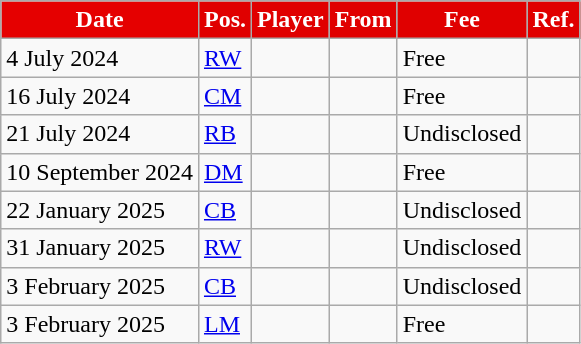<table class="wikitable plainrowheaders sortable">
<tr>
<th style="background:#E50000; color:#FFFFFF;">Date</th>
<th style="background:#E00000; color:#FFFFFF;">Pos.</th>
<th style="background:#E00000; color:#FFFFFF;">Player</th>
<th style="background:#E00000; color:#FFFFFF;">From</th>
<th style="background:#E00000; color:#FFFFFF;">Fee</th>
<th style="background:#E00000; color:#FFFFFF;">Ref.</th>
</tr>
<tr>
<td>4 July 2024</td>
<td><a href='#'>RW</a></td>
<td></td>
<td></td>
<td>Free</td>
<td></td>
</tr>
<tr>
<td>16 July 2024</td>
<td><a href='#'>CM</a></td>
<td></td>
<td></td>
<td>Free</td>
<td></td>
</tr>
<tr>
<td>21 July 2024</td>
<td><a href='#'>RB</a></td>
<td></td>
<td></td>
<td>Undisclosed</td>
<td></td>
</tr>
<tr>
<td>10 September 2024</td>
<td><a href='#'>DM</a></td>
<td></td>
<td></td>
<td>Free</td>
<td></td>
</tr>
<tr>
<td>22 January 2025</td>
<td><a href='#'>CB</a></td>
<td></td>
<td></td>
<td>Undisclosed</td>
<td></td>
</tr>
<tr>
<td>31 January 2025</td>
<td><a href='#'>RW</a></td>
<td></td>
<td></td>
<td>Undisclosed</td>
<td></td>
</tr>
<tr>
<td>3 February 2025</td>
<td><a href='#'>CB</a></td>
<td></td>
<td></td>
<td>Undisclosed</td>
<td></td>
</tr>
<tr>
<td>3 February 2025</td>
<td><a href='#'>LM</a></td>
<td></td>
<td></td>
<td>Free</td>
<td></td>
</tr>
</table>
